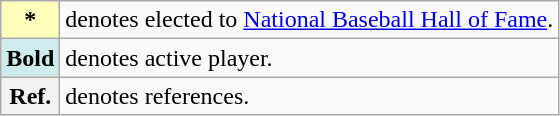<table class="wikitable" style="font-size:100%;">
<tr>
<th scope="row" style="background-color:#ffffbb">*</th>
<td>denotes elected to <a href='#'>National Baseball Hall of Fame</a>.</td>
</tr>
<tr>
<th scope="row" style="background:#cfecec;"><strong>Bold</strong></th>
<td>denotes active player.</td>
</tr>
<tr>
<th scope="row"><strong>Ref.</strong></th>
<td>denotes references.</td>
</tr>
</table>
